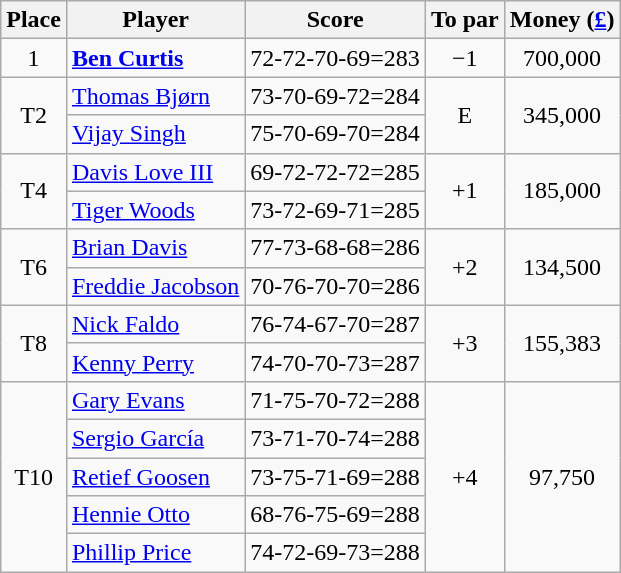<table class="wikitable">
<tr>
<th>Place</th>
<th>Player</th>
<th>Score</th>
<th>To par</th>
<th>Money (<a href='#'>£</a>)</th>
</tr>
<tr>
<td style="text-align:center;">1</td>
<td> <strong><a href='#'>Ben Curtis</a></strong></td>
<td>72-72-70-69=283</td>
<td style="text-align:center;">−1</td>
<td align=center>700,000</td>
</tr>
<tr>
<td rowspan="2" style="text-align:center;">T2</td>
<td> <a href='#'>Thomas Bjørn</a></td>
<td>73-70-69-72=284</td>
<td rowspan="2" style="text-align:center;">E</td>
<td rowspan="2" style="text-align:center;">345,000</td>
</tr>
<tr>
<td> <a href='#'>Vijay Singh</a></td>
<td>75-70-69-70=284</td>
</tr>
<tr>
<td rowspan="2" style="text-align:center;">T4</td>
<td> <a href='#'>Davis Love III</a></td>
<td>69-72-72-72=285</td>
<td rowspan="2" style="text-align:center;">+1</td>
<td rowspan="2" style="text-align:center;">185,000</td>
</tr>
<tr>
<td> <a href='#'>Tiger Woods</a></td>
<td>73-72-69-71=285</td>
</tr>
<tr>
<td rowspan="2" style="text-align:center;">T6</td>
<td> <a href='#'>Brian Davis</a></td>
<td>77-73-68-68=286</td>
<td rowspan="2" style="text-align:center;">+2</td>
<td rowspan="2" style="text-align:center;">134,500</td>
</tr>
<tr>
<td> <a href='#'>Freddie Jacobson</a></td>
<td>70-76-70-70=286</td>
</tr>
<tr>
<td rowspan="2" style="text-align:center;">T8</td>
<td> <a href='#'>Nick Faldo</a></td>
<td>76-74-67-70=287</td>
<td rowspan="2" style="text-align:center;">+3</td>
<td rowspan="2" style="text-align:center;">155,383</td>
</tr>
<tr>
<td> <a href='#'>Kenny Perry</a></td>
<td>74-70-70-73=287</td>
</tr>
<tr>
<td rowspan="5" style="text-align:center;">T10</td>
<td> <a href='#'>Gary Evans</a></td>
<td>71-75-70-72=288</td>
<td rowspan="5" style="text-align:center;">+4</td>
<td rowspan="5" style="text-align:center;">97,750</td>
</tr>
<tr>
<td> <a href='#'>Sergio García</a></td>
<td>73-71-70-74=288</td>
</tr>
<tr>
<td> <a href='#'>Retief Goosen</a></td>
<td>73-75-71-69=288</td>
</tr>
<tr>
<td> <a href='#'>Hennie Otto</a></td>
<td>68-76-75-69=288</td>
</tr>
<tr>
<td> <a href='#'>Phillip Price</a></td>
<td>74-72-69-73=288</td>
</tr>
</table>
